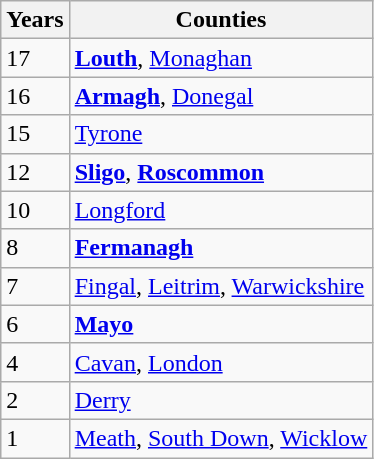<table class="wikitable">
<tr>
<th>Years</th>
<th>Counties</th>
</tr>
<tr>
<td>17</td>
<td><strong><a href='#'>Louth</a></strong>, <a href='#'>Monaghan</a></td>
</tr>
<tr>
<td>16</td>
<td><strong><a href='#'>Armagh</a></strong>, <a href='#'>Donegal</a></td>
</tr>
<tr>
<td>15</td>
<td><a href='#'>Tyrone</a></td>
</tr>
<tr>
<td>12</td>
<td><a href='#'><strong>Sligo</strong></a>, <strong><a href='#'>Roscommon</a></strong></td>
</tr>
<tr>
<td>10</td>
<td><a href='#'>Longford</a></td>
</tr>
<tr>
<td>8</td>
<td><a href='#'><strong>Fermanagh</strong></a></td>
</tr>
<tr>
<td>7</td>
<td><a href='#'>Fingal</a>, <a href='#'>Leitrim</a>, <a href='#'>Warwickshire</a></td>
</tr>
<tr>
<td>6</td>
<td><strong><a href='#'>Mayo</a></strong></td>
</tr>
<tr>
<td>4</td>
<td><a href='#'>Cavan</a>, <a href='#'>London</a></td>
</tr>
<tr>
<td>2</td>
<td><a href='#'>Derry</a></td>
</tr>
<tr>
<td>1</td>
<td><a href='#'>Meath</a>, <a href='#'>South Down</a>, <a href='#'>Wicklow</a></td>
</tr>
</table>
